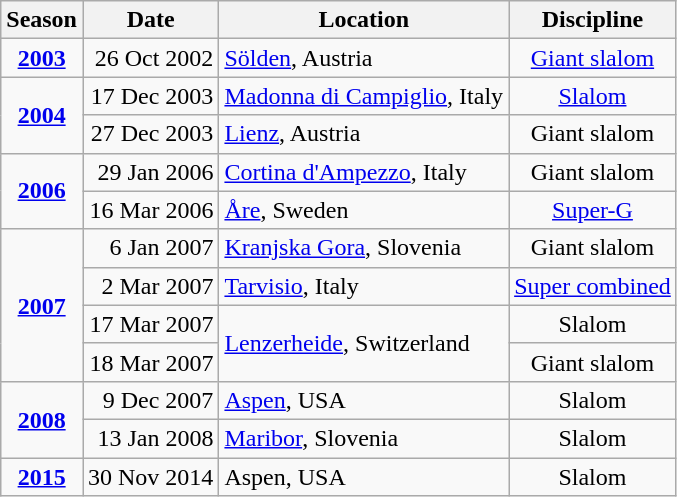<table class="wikitable">
<tr>
<th>Season</th>
<th>Date</th>
<th>Location</th>
<th>Discipline</th>
</tr>
<tr>
<td align=center><strong><a href='#'>2003</a></strong></td>
<td align=right>26 Oct 2002</td>
<td><a href='#'>Sölden</a>, Austria</td>
<td align=center><a href='#'>Giant slalom</a></td>
</tr>
<tr>
<td rowspan=2 align=center><strong><a href='#'>2004</a></strong></td>
<td align=right>17 Dec 2003</td>
<td><a href='#'>Madonna di Campiglio</a>, Italy</td>
<td align=center><a href='#'>Slalom</a></td>
</tr>
<tr>
<td align=right>27 Dec 2003</td>
<td><a href='#'>Lienz</a>, Austria</td>
<td align=center>Giant slalom</td>
</tr>
<tr>
<td rowspan=2 align=center><strong><a href='#'>2006</a></strong></td>
<td align=right>29 Jan 2006</td>
<td><a href='#'>Cortina d'Ampezzo</a>, Italy</td>
<td align=center>Giant slalom</td>
</tr>
<tr>
<td align=right>16 Mar 2006</td>
<td><a href='#'>Åre</a>, Sweden</td>
<td align=center><a href='#'>Super-G</a></td>
</tr>
<tr>
<td rowspan=4 align=center><strong><a href='#'>2007</a></strong></td>
<td align=right>6 Jan 2007</td>
<td><a href='#'>Kranjska Gora</a>, Slovenia</td>
<td align=center>Giant slalom</td>
</tr>
<tr>
<td align=right>2 Mar 2007</td>
<td><a href='#'>Tarvisio</a>, Italy</td>
<td align=center><a href='#'>Super combined</a></td>
</tr>
<tr>
<td align=right>17 Mar 2007</td>
<td rowspan=2><a href='#'>Lenzerheide</a>, Switzerland</td>
<td align=center>Slalom</td>
</tr>
<tr>
<td align=right>18 Mar 2007</td>
<td align=center>Giant slalom</td>
</tr>
<tr>
<td rowspan=2 align=center><strong><a href='#'>2008</a></strong></td>
<td align=right>9 Dec 2007</td>
<td><a href='#'>Aspen</a>, USA</td>
<td align=center>Slalom</td>
</tr>
<tr>
<td align=right>13 Jan 2008</td>
<td><a href='#'>Maribor</a>, Slovenia</td>
<td align=center>Slalom</td>
</tr>
<tr>
<td rowspan=1 align=center><strong><a href='#'>2015</a></strong></td>
<td align=right>30 Nov 2014</td>
<td>Aspen, USA</td>
<td align=center>Slalom</td>
</tr>
</table>
